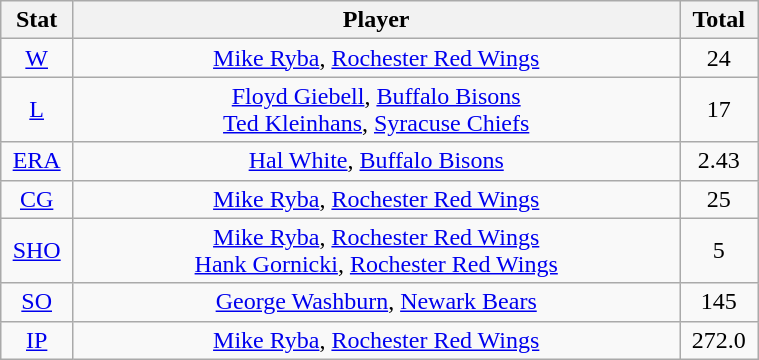<table class="wikitable" width="40%" style="text-align:center;">
<tr>
<th width="5%">Stat</th>
<th width="60%">Player</th>
<th width="5%">Total</th>
</tr>
<tr>
<td><a href='#'>W</a></td>
<td><a href='#'>Mike Ryba</a>, <a href='#'>Rochester Red Wings</a></td>
<td>24</td>
</tr>
<tr>
<td><a href='#'>L</a></td>
<td><a href='#'>Floyd Giebell</a>, <a href='#'>Buffalo Bisons</a> <br> <a href='#'>Ted Kleinhans</a>, <a href='#'>Syracuse Chiefs</a></td>
<td>17</td>
</tr>
<tr>
<td><a href='#'>ERA</a></td>
<td><a href='#'>Hal White</a>, <a href='#'>Buffalo Bisons</a></td>
<td>2.43</td>
</tr>
<tr>
<td><a href='#'>CG</a></td>
<td><a href='#'>Mike Ryba</a>, <a href='#'>Rochester Red Wings</a></td>
<td>25</td>
</tr>
<tr>
<td><a href='#'>SHO</a></td>
<td><a href='#'>Mike Ryba</a>, <a href='#'>Rochester Red Wings</a> <br> <a href='#'>Hank Gornicki</a>, <a href='#'>Rochester Red Wings</a></td>
<td>5</td>
</tr>
<tr>
<td><a href='#'>SO</a></td>
<td><a href='#'>George Washburn</a>, <a href='#'>Newark Bears</a></td>
<td>145</td>
</tr>
<tr>
<td><a href='#'>IP</a></td>
<td><a href='#'>Mike Ryba</a>, <a href='#'>Rochester Red Wings</a></td>
<td>272.0</td>
</tr>
</table>
